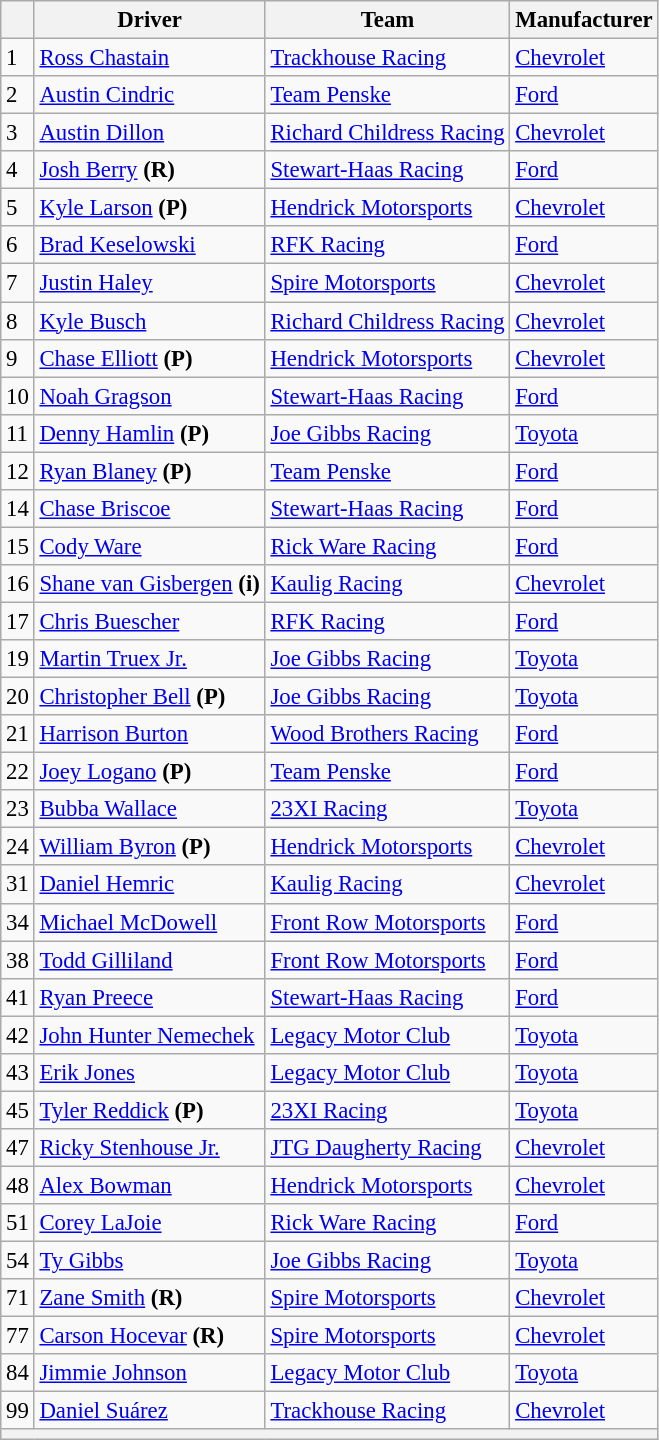<table class="wikitable" style="font-size:95%">
<tr>
<th></th>
<th>Driver</th>
<th>Team</th>
<th>Manufacturer</th>
</tr>
<tr>
<td>1</td>
<td><a href='#'>Ross Chastain</a></td>
<td><a href='#'>Trackhouse Racing</a></td>
<td><a href='#'>Chevrolet</a></td>
</tr>
<tr>
<td>2</td>
<td><a href='#'>Austin Cindric</a></td>
<td><a href='#'>Team Penske</a></td>
<td><a href='#'>Ford</a></td>
</tr>
<tr>
<td>3</td>
<td><a href='#'>Austin Dillon</a></td>
<td><a href='#'>Richard Childress Racing</a></td>
<td><a href='#'>Chevrolet</a></td>
</tr>
<tr>
<td>4</td>
<td><a href='#'>Josh Berry</a> <strong>(R)</strong></td>
<td><a href='#'>Stewart-Haas Racing</a></td>
<td><a href='#'>Ford</a></td>
</tr>
<tr>
<td>5</td>
<td><a href='#'>Kyle Larson</a> <strong>(P)</strong></td>
<td><a href='#'>Hendrick Motorsports</a></td>
<td><a href='#'>Chevrolet</a></td>
</tr>
<tr>
<td>6</td>
<td><a href='#'>Brad Keselowski</a></td>
<td><a href='#'>RFK Racing</a></td>
<td><a href='#'>Ford</a></td>
</tr>
<tr>
<td>7</td>
<td><a href='#'>Justin Haley</a></td>
<td><a href='#'>Spire Motorsports</a></td>
<td><a href='#'>Chevrolet</a></td>
</tr>
<tr>
<td>8</td>
<td><a href='#'>Kyle Busch</a></td>
<td><a href='#'>Richard Childress Racing</a></td>
<td><a href='#'>Chevrolet</a></td>
</tr>
<tr>
<td>9</td>
<td><a href='#'>Chase Elliott</a> <strong>(P)</strong></td>
<td><a href='#'>Hendrick Motorsports</a></td>
<td><a href='#'>Chevrolet</a></td>
</tr>
<tr>
<td>10</td>
<td><a href='#'>Noah Gragson</a></td>
<td><a href='#'>Stewart-Haas Racing</a></td>
<td><a href='#'>Ford</a></td>
</tr>
<tr>
<td>11</td>
<td><a href='#'>Denny Hamlin</a> <strong>(P)</strong></td>
<td><a href='#'>Joe Gibbs Racing</a></td>
<td><a href='#'>Toyota</a></td>
</tr>
<tr>
<td>12</td>
<td><a href='#'>Ryan Blaney</a> <strong>(P)</strong></td>
<td><a href='#'>Team Penske</a></td>
<td><a href='#'>Ford</a></td>
</tr>
<tr>
<td>14</td>
<td><a href='#'>Chase Briscoe</a></td>
<td><a href='#'>Stewart-Haas Racing</a></td>
<td><a href='#'>Ford</a></td>
</tr>
<tr>
<td>15</td>
<td><a href='#'>Cody Ware</a></td>
<td><a href='#'>Rick Ware Racing</a></td>
<td><a href='#'>Ford</a></td>
</tr>
<tr>
<td>16</td>
<td><a href='#'>Shane van Gisbergen</a> <strong>(i)</strong></td>
<td><a href='#'>Kaulig Racing</a></td>
<td><a href='#'>Chevrolet</a></td>
</tr>
<tr>
<td>17</td>
<td><a href='#'>Chris Buescher</a></td>
<td><a href='#'>RFK Racing</a></td>
<td><a href='#'>Ford</a></td>
</tr>
<tr>
<td>19</td>
<td><a href='#'>Martin Truex Jr.</a></td>
<td><a href='#'>Joe Gibbs Racing</a></td>
<td><a href='#'>Toyota</a></td>
</tr>
<tr>
<td>20</td>
<td><a href='#'>Christopher Bell</a> <strong>(P)</strong></td>
<td><a href='#'>Joe Gibbs Racing</a></td>
<td><a href='#'>Toyota</a></td>
</tr>
<tr>
<td>21</td>
<td><a href='#'>Harrison Burton</a></td>
<td><a href='#'>Wood Brothers Racing</a></td>
<td><a href='#'>Ford</a></td>
</tr>
<tr>
<td>22</td>
<td><a href='#'>Joey Logano</a> <strong>(P)</strong></td>
<td><a href='#'>Team Penske</a></td>
<td><a href='#'>Ford</a></td>
</tr>
<tr>
<td>23</td>
<td><a href='#'>Bubba Wallace</a></td>
<td><a href='#'>23XI Racing</a></td>
<td><a href='#'>Toyota</a></td>
</tr>
<tr>
<td>24</td>
<td><a href='#'>William Byron</a> <strong>(P)</strong></td>
<td><a href='#'>Hendrick Motorsports</a></td>
<td><a href='#'>Chevrolet</a></td>
</tr>
<tr>
<td>31</td>
<td><a href='#'>Daniel Hemric</a></td>
<td><a href='#'>Kaulig Racing</a></td>
<td><a href='#'>Chevrolet</a></td>
</tr>
<tr>
<td>34</td>
<td><a href='#'>Michael McDowell</a></td>
<td><a href='#'>Front Row Motorsports</a></td>
<td><a href='#'>Ford</a></td>
</tr>
<tr>
<td>38</td>
<td><a href='#'>Todd Gilliland</a></td>
<td><a href='#'>Front Row Motorsports</a></td>
<td><a href='#'>Ford</a></td>
</tr>
<tr>
<td>41</td>
<td><a href='#'>Ryan Preece</a></td>
<td><a href='#'>Stewart-Haas Racing</a></td>
<td><a href='#'>Ford</a></td>
</tr>
<tr>
<td>42</td>
<td><a href='#'>John Hunter Nemechek</a></td>
<td><a href='#'>Legacy Motor Club</a></td>
<td><a href='#'>Toyota</a></td>
</tr>
<tr>
<td>43</td>
<td><a href='#'>Erik Jones</a></td>
<td><a href='#'>Legacy Motor Club</a></td>
<td><a href='#'>Toyota</a></td>
</tr>
<tr>
<td>45</td>
<td><a href='#'>Tyler Reddick</a> <strong>(P)</strong></td>
<td><a href='#'>23XI Racing</a></td>
<td><a href='#'>Toyota</a></td>
</tr>
<tr>
<td>47</td>
<td><a href='#'>Ricky Stenhouse Jr.</a></td>
<td><a href='#'>JTG Daugherty Racing</a></td>
<td><a href='#'>Chevrolet</a></td>
</tr>
<tr>
<td>48</td>
<td><a href='#'>Alex Bowman</a></td>
<td><a href='#'>Hendrick Motorsports</a></td>
<td><a href='#'>Chevrolet</a></td>
</tr>
<tr>
<td>51</td>
<td><a href='#'>Corey LaJoie</a></td>
<td><a href='#'>Rick Ware Racing</a></td>
<td><a href='#'>Ford</a></td>
</tr>
<tr>
<td>54</td>
<td><a href='#'>Ty Gibbs</a></td>
<td><a href='#'>Joe Gibbs Racing</a></td>
<td><a href='#'>Toyota</a></td>
</tr>
<tr>
<td>71</td>
<td><a href='#'>Zane Smith</a> <strong>(R)</strong></td>
<td><a href='#'>Spire Motorsports</a></td>
<td><a href='#'>Chevrolet</a></td>
</tr>
<tr>
<td>77</td>
<td><a href='#'>Carson Hocevar</a> <strong>(R)</strong></td>
<td><a href='#'>Spire Motorsports</a></td>
<td><a href='#'>Chevrolet</a></td>
</tr>
<tr>
<td>84</td>
<td><a href='#'>Jimmie Johnson</a></td>
<td><a href='#'>Legacy Motor Club</a></td>
<td><a href='#'>Toyota</a></td>
</tr>
<tr>
<td>99</td>
<td><a href='#'>Daniel Suárez</a></td>
<td><a href='#'>Trackhouse Racing</a></td>
<td><a href='#'>Chevrolet</a></td>
</tr>
<tr>
<th colspan="4"></th>
</tr>
</table>
